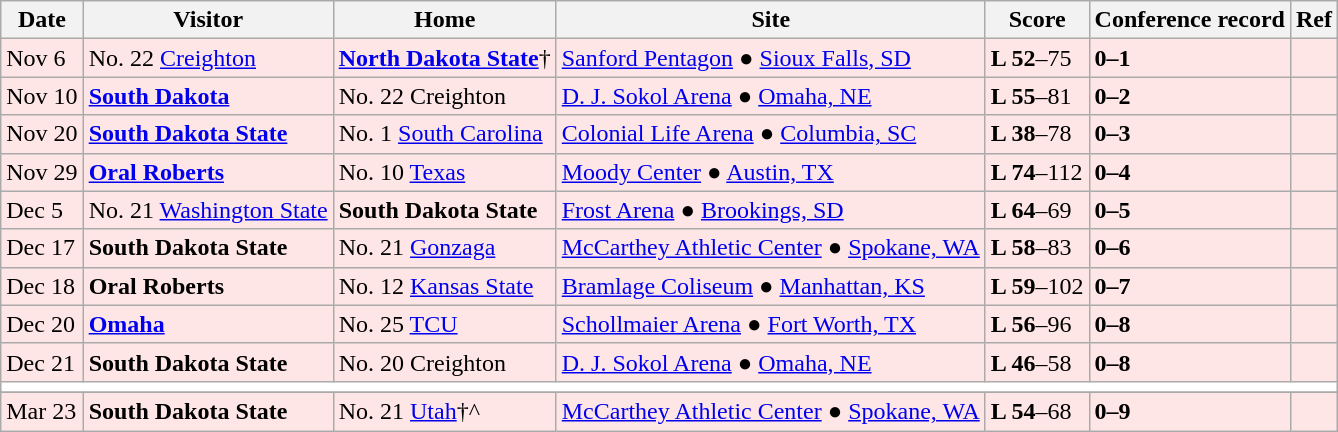<table class="wikitable">
<tr>
<th>Date</th>
<th>Visitor</th>
<th>Home</th>
<th>Site</th>
<th>Score</th>
<th>Conference record</th>
<th>Ref</th>
</tr>
<tr style="background: #ffe6e6;">
<td>Nov 6</td>
<td>No. 22 <a href='#'>Creighton</a></td>
<td><strong><a href='#'>North Dakota State</a></strong>†</td>
<td><a href='#'>Sanford Pentagon</a> ● <a href='#'>Sioux Falls, SD</a></td>
<td><strong>L 52</strong>–75</td>
<td><strong>0–1</strong></td>
<td></td>
</tr>
<tr style="background: #ffe6e6;">
<td>Nov 10</td>
<td><strong><a href='#'>South Dakota</a></strong></td>
<td>No. 22 Creighton</td>
<td><a href='#'>D. J. Sokol Arena</a> ● <a href='#'>Omaha, NE</a></td>
<td><strong>L 55</strong>–81</td>
<td><strong>0–2</strong></td>
<td></td>
</tr>
<tr style="background: #ffe6e6;">
<td>Nov 20</td>
<td><strong><a href='#'>South Dakota State</a></strong></td>
<td>No. 1 <a href='#'>South Carolina</a></td>
<td><a href='#'>Colonial Life Arena</a> ● <a href='#'>Columbia, SC</a></td>
<td><strong>L 38</strong>–78</td>
<td><strong>0–3</strong></td>
<td></td>
</tr>
<tr style="background: #ffe6e6;">
<td>Nov 29</td>
<td><strong><a href='#'>Oral Roberts</a> </strong></td>
<td>No. 10 <a href='#'>Texas</a></td>
<td><a href='#'>Moody Center</a> ● <a href='#'>Austin, TX</a></td>
<td><strong>L 74</strong>–112</td>
<td><strong>0–4</strong></td>
<td></td>
</tr>
<tr style="background: #ffe6e6;">
<td>Dec 5</td>
<td>No. 21 <a href='#'>Washington State</a></td>
<td><strong>South Dakota State</strong></td>
<td><a href='#'>Frost Arena</a> ● <a href='#'>Brookings, SD</a></td>
<td><strong>L 64</strong>–69</td>
<td><strong>0–5</strong></td>
<td></td>
</tr>
<tr style="background: #ffe6e6;">
<td>Dec 17</td>
<td><strong>South Dakota State</strong></td>
<td>No. 21 <a href='#'>Gonzaga</a></td>
<td><a href='#'>McCarthey Athletic Center</a> ● <a href='#'>Spokane, WA</a></td>
<td><strong>L 58</strong>–83</td>
<td><strong>0–6</strong></td>
<td></td>
</tr>
<tr style="background: #ffe6e6;">
<td>Dec 18</td>
<td><strong>Oral Roberts</strong></td>
<td>No. 12 <a href='#'>Kansas State</a></td>
<td><a href='#'>Bramlage Coliseum</a> ● <a href='#'>Manhattan, KS</a></td>
<td><strong>L 59</strong>–102</td>
<td><strong>0–7</strong></td>
<td></td>
</tr>
<tr style="background: #ffe6e6;">
<td>Dec 20</td>
<td><strong><a href='#'>Omaha</a></strong></td>
<td>No. 25 <a href='#'>TCU</a></td>
<td><a href='#'>Schollmaier Arena</a> ● <a href='#'>Fort Worth, TX</a></td>
<td><strong>L 56</strong>–96</td>
<td><strong>0–8</strong></td>
<td></td>
</tr>
<tr style="background: #ffe6e6;">
<td>Dec 21</td>
<td><strong>South Dakota State</strong></td>
<td>No. 20 Creighton</td>
<td><a href='#'>D. J. Sokol Arena</a> ● <a href='#'>Omaha, NE</a></td>
<td><strong>L 46</strong>–58</td>
<td><strong>0–8</strong></td>
<td></td>
</tr>
<tr>
<td colspan=7 style="text-align: center;" bgcolor=white></td>
</tr>
<tr>
</tr>
<tr style="background: #ffe6e6;">
<td>Mar 23</td>
<td><strong>South Dakota State</strong></td>
<td>No. 21 <a href='#'>Utah</a>†^</td>
<td><a href='#'>McCarthey Athletic Center</a> ● <a href='#'>Spokane, WA</a></td>
<td><strong>L 54</strong>–68</td>
<td><strong>0–9</strong></td>
<td></td>
</tr>
</table>
